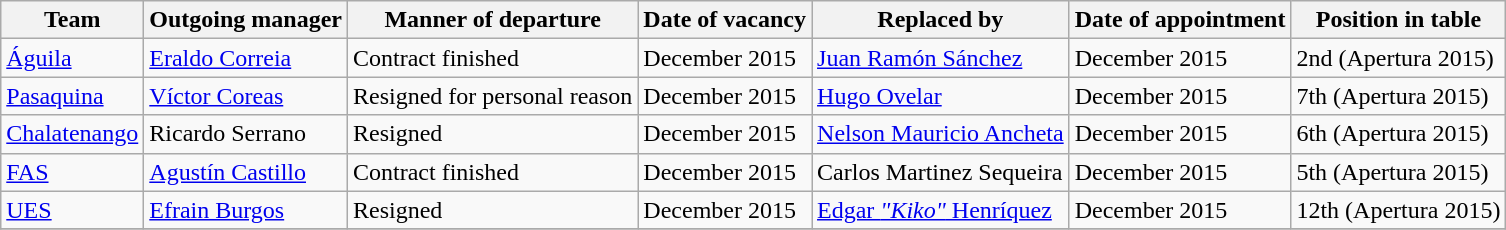<table class="wikitable">
<tr>
<th>Team</th>
<th>Outgoing manager</th>
<th>Manner of departure</th>
<th>Date of vacancy</th>
<th>Replaced by</th>
<th>Date of appointment</th>
<th>Position in table</th>
</tr>
<tr>
<td><a href='#'>Águila</a></td>
<td> <a href='#'>Eraldo Correia</a></td>
<td>Contract finished</td>
<td>December 2015</td>
<td> <a href='#'>Juan Ramón Sánchez</a></td>
<td>December 2015</td>
<td>2nd (Apertura 2015)</td>
</tr>
<tr>
<td><a href='#'>Pasaquina</a></td>
<td> <a href='#'>Víctor Coreas</a></td>
<td>Resigned for personal reason</td>
<td>December 2015</td>
<td> <a href='#'>Hugo Ovelar</a></td>
<td>December 2015</td>
<td>7th (Apertura 2015)</td>
</tr>
<tr>
<td><a href='#'>Chalatenango</a></td>
<td> Ricardo Serrano</td>
<td>Resigned</td>
<td>December 2015</td>
<td> <a href='#'>Nelson Mauricio Ancheta</a></td>
<td>December 2015</td>
<td>6th (Apertura 2015)</td>
</tr>
<tr>
<td><a href='#'>FAS</a></td>
<td> <a href='#'>Agustín Castillo</a></td>
<td>Contract finished</td>
<td>December 2015</td>
<td> Carlos Martinez Sequeira</td>
<td>December 2015</td>
<td>5th (Apertura 2015)</td>
</tr>
<tr>
<td><a href='#'>UES</a></td>
<td> <a href='#'>Efrain Burgos</a></td>
<td>Resigned</td>
<td>December 2015</td>
<td>  <a href='#'>Edgar <em>"Kiko"</em> Henríquez</a></td>
<td>December 2015</td>
<td>12th (Apertura 2015)</td>
</tr>
<tr>
</tr>
</table>
